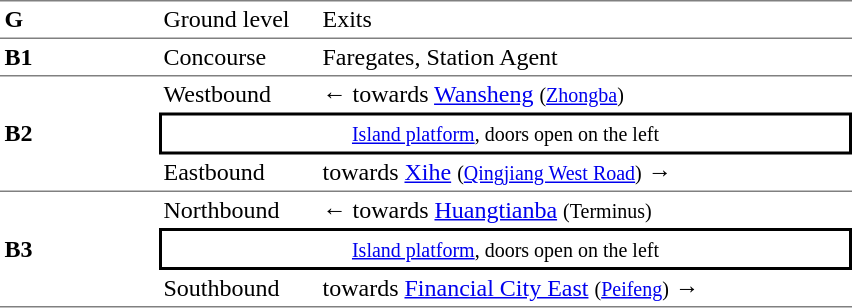<table cellspacing=0 cellpadding=3>
<tr>
<td style="border-top:solid 1px gray;border-bottom:solid 1px gray;" width=100><strong>G</strong></td>
<td style="border-top:solid 1px gray;border-bottom:solid 1px gray;" width=100>Ground level</td>
<td style="border-top:solid 1px gray;border-bottom:solid 1px gray;" width=350>Exits</td>
</tr>
<tr>
<td style="border-bottom:solid 1px gray;"><strong>B1</strong></td>
<td style="border-bottom:solid 1px gray;">Concourse</td>
<td style="border-bottom:solid 1px gray;">Faregates, Station Agent</td>
</tr>
<tr>
<td style="border-bottom:solid 1px gray;" rowspan=3><strong>B2</strong></td>
<td>Westbound</td>
<td>←  towards <a href='#'>Wansheng</a> <small>(<a href='#'>Zhongba</a>)</small></td>
</tr>
<tr>
<td style="border-right:solid 2px black;border-left:solid 2px black;border-top:solid 2px black;border-bottom:solid 2px black;text-align:center;" colspan=2><small><a href='#'>Island platform</a>, doors open on the left</small></td>
</tr>
<tr>
<td style="border-bottom:solid 1px gray;">Eastbound</td>
<td style="border-bottom:solid 1px gray;">  towards <a href='#'>Xihe</a> <small>(<a href='#'>Qingjiang West Road</a>)</small> →</td>
</tr>
<tr>
<td style="border-bottom:solid 1px gray;" rowspan=3><strong>B3</strong></td>
<td>Northbound</td>
<td>←  towards <a href='#'>Huangtianba</a> <small>(Terminus)</small></td>
</tr>
<tr>
<td style="border-right:solid 2px black;border-left:solid 2px black;border-top:solid 2px black;border-bottom:solid 2px black;text-align:center;" colspan=2><small><a href='#'>Island platform</a>, doors open on the left</small></td>
</tr>
<tr>
<td style="border-bottom:solid 1px gray;">Southbound</td>
<td style="border-bottom:solid 1px gray;">  towards <a href='#'>Financial City East</a> <small>(<a href='#'>Peifeng</a>)</small> →</td>
</tr>
</table>
